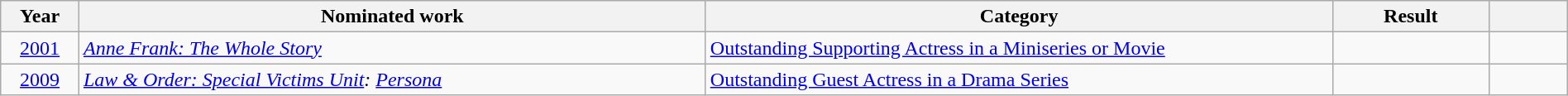<table class="wikitable" style="width:100%;">
<tr>
<th width=5%>Year</th>
<th style="width:40%;">Nominated work</th>
<th style="width:40%;">Category</th>
<th style="width:10%;">Result</th>
<th width=5%></th>
</tr>
<tr>
<td style="text-align:center;"><a href='#'>2001</a></td>
<td style="text-align:left;"><em><a href='#'>Anne Frank: The Whole Story</a></em></td>
<td><a href='#'>Outstanding Supporting Actress in a Miniseries or Movie</a></td>
<td></td>
<td style="text-align:center;"></td>
</tr>
<tr>
<td style="text-align:center;"><a href='#'>2009</a></td>
<td style="text-align:left;"><em><a href='#'>Law & Order: Special Victims Unit</a>: <a href='#'>Persona</a></em></td>
<td><a href='#'>Outstanding Guest Actress in a Drama Series</a></td>
<td></td>
<td style="text-align:center;"></td>
</tr>
</table>
